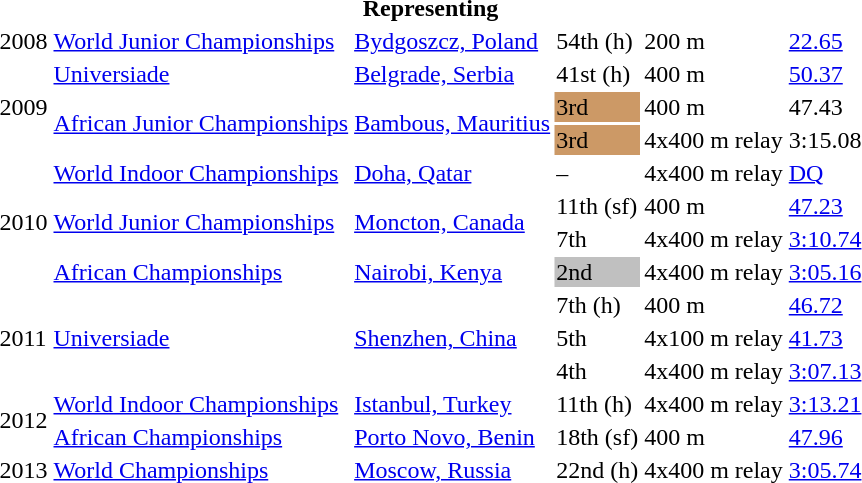<table>
<tr>
<th colspan="6">Representing </th>
</tr>
<tr>
<td>2008</td>
<td><a href='#'>World Junior Championships</a></td>
<td><a href='#'>Bydgoszcz, Poland</a></td>
<td>54th (h)</td>
<td>200 m</td>
<td><a href='#'>22.65</a></td>
</tr>
<tr>
<td rowspan=3>2009</td>
<td><a href='#'>Universiade</a></td>
<td><a href='#'>Belgrade, Serbia</a></td>
<td>41st (h)</td>
<td>400 m</td>
<td><a href='#'>50.37</a></td>
</tr>
<tr>
<td rowspan=2><a href='#'>African Junior Championships</a></td>
<td rowspan=2><a href='#'>Bambous, Mauritius</a></td>
<td bgcolor=cc9966>3rd</td>
<td>400 m</td>
<td>47.43</td>
</tr>
<tr>
<td bgcolor=cc9966>3rd</td>
<td>4x400 m relay</td>
<td>3:15.08</td>
</tr>
<tr>
<td rowspan=4>2010</td>
<td><a href='#'>World Indoor Championships</a></td>
<td><a href='#'>Doha, Qatar</a></td>
<td>–</td>
<td>4x400 m relay</td>
<td><a href='#'>DQ</a></td>
</tr>
<tr>
<td rowspan=2><a href='#'>World Junior Championships</a></td>
<td rowspan=2><a href='#'>Moncton, Canada</a></td>
<td>11th (sf)</td>
<td>400 m</td>
<td><a href='#'>47.23</a></td>
</tr>
<tr>
<td>7th</td>
<td>4x400 m relay</td>
<td><a href='#'>3:10.74</a></td>
</tr>
<tr>
<td><a href='#'>African Championships</a></td>
<td><a href='#'>Nairobi, Kenya</a></td>
<td bgcolor=silver>2nd</td>
<td>4x400 m relay</td>
<td><a href='#'>3:05.16</a></td>
</tr>
<tr>
<td rowspan=3>2011</td>
<td rowspan=3><a href='#'>Universiade</a></td>
<td rowspan=3><a href='#'>Shenzhen, China</a></td>
<td>7th (h)</td>
<td>400 m</td>
<td><a href='#'>46.72</a></td>
</tr>
<tr>
<td>5th</td>
<td>4x100 m relay</td>
<td><a href='#'>41.73</a></td>
</tr>
<tr>
<td>4th</td>
<td>4x400 m relay</td>
<td><a href='#'>3:07.13</a></td>
</tr>
<tr>
<td rowspan=2>2012</td>
<td><a href='#'>World Indoor Championships</a></td>
<td><a href='#'>Istanbul, Turkey</a></td>
<td>11th (h)</td>
<td>4x400 m relay</td>
<td><a href='#'>3:13.21</a></td>
</tr>
<tr>
<td><a href='#'>African Championships</a></td>
<td><a href='#'>Porto Novo, Benin</a></td>
<td>18th (sf)</td>
<td>400 m</td>
<td><a href='#'>47.96</a></td>
</tr>
<tr>
<td>2013</td>
<td><a href='#'>World Championships</a></td>
<td><a href='#'>Moscow, Russia</a></td>
<td>22nd (h)</td>
<td>4x400 m relay</td>
<td><a href='#'>3:05.74</a></td>
</tr>
</table>
